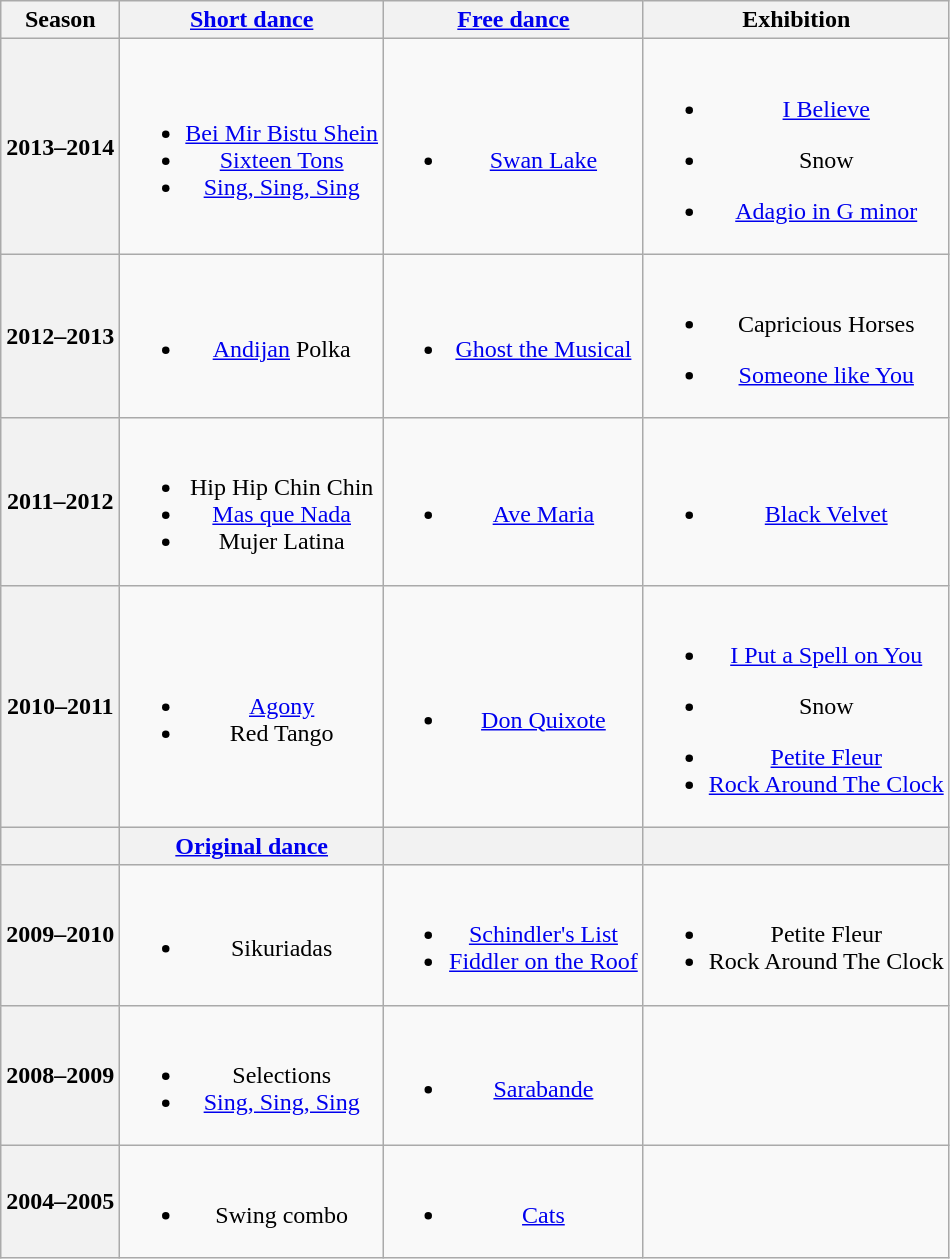<table class="wikitable" style="text-align:center">
<tr>
<th>Season</th>
<th><a href='#'>Short dance</a></th>
<th><a href='#'>Free dance</a></th>
<th>Exhibition</th>
</tr>
<tr>
<th>2013–2014 <br></th>
<td><br><ul><li> <a href='#'>Bei Mir Bistu Shein</a> <br></li><li> <a href='#'>Sixteen Tons</a> <br></li><li> <a href='#'>Sing, Sing, Sing</a></li></ul></td>
<td><br><ul><li><a href='#'>Swan Lake</a> <br></li></ul></td>
<td><br><ul><li><a href='#'>I Believe</a> <br></li></ul><ul><li>Snow <br></li></ul><ul><li><a href='#'>Adagio in G minor</a> <br></li></ul></td>
</tr>
<tr>
<th>2012–2013 <br></th>
<td><br><ul><li><a href='#'>Andijan</a> Polka <br></li></ul></td>
<td><br><ul><li><a href='#'>Ghost the Musical</a> <br></li></ul></td>
<td><br><ul><li>Capricious Horses <br></li></ul><ul><li><a href='#'>Someone like You</a> <br></li></ul></td>
</tr>
<tr>
<th>2011–2012 <br></th>
<td><br><ul><li>Hip Hip Chin Chin <br></li><li><a href='#'>Mas que Nada</a> <br></li><li>Mujer Latina <br></li></ul></td>
<td><br><ul><li><a href='#'>Ave Maria</a> <br></li></ul></td>
<td><br><ul><li><a href='#'>Black Velvet</a> <br></li></ul></td>
</tr>
<tr>
<th>2010–2011 <br></th>
<td><br><ul><li> <a href='#'>Agony</a> <br></li><li> Red Tango <br></li></ul></td>
<td><br><ul><li><a href='#'>Don Quixote</a> <br></li></ul></td>
<td><br><ul><li><a href='#'>I Put a Spell on You</a> <br></li></ul><ul><li>Snow <br></li></ul><ul><li><a href='#'>Petite Fleur</a></li><li><a href='#'>Rock Around The Clock</a></li></ul></td>
</tr>
<tr>
<th></th>
<th><a href='#'>Original dance</a></th>
<th></th>
<th></th>
</tr>
<tr>
<th>2009–2010</th>
<td><br><ul><li>Sikuriadas <br></li></ul></td>
<td><br><ul><li><a href='#'>Schindler's List</a> <br></li><li><a href='#'>Fiddler on the Roof</a></li></ul></td>
<td><br><ul><li>Petite Fleur</li><li>Rock Around The Clock</li></ul></td>
</tr>
<tr>
<th>2008–2009</th>
<td><br><ul><li>Selections</li><li><a href='#'>Sing, Sing, Sing</a> <br></li></ul></td>
<td><br><ul><li><a href='#'>Sarabande</a> <br></li></ul></td>
<td></td>
</tr>
<tr>
<th>2004–2005</th>
<td><br><ul><li>Swing combo</li></ul></td>
<td><br><ul><li><a href='#'>Cats</a> <br></li></ul></td>
<td></td>
</tr>
</table>
